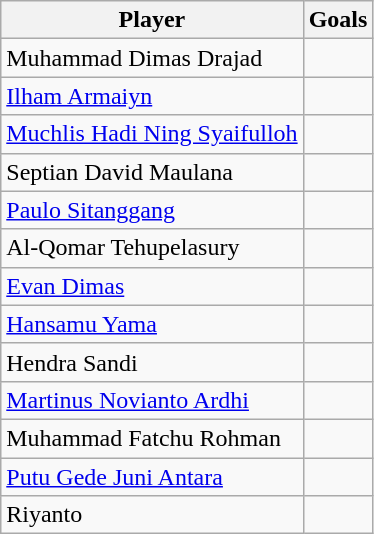<table class="wikitable sortable" style="text-align: left;">
<tr>
<th>Player</th>
<th>Goals</th>
</tr>
<tr>
<td>Muhammad Dimas Drajad</td>
<td></td>
</tr>
<tr>
<td><a href='#'>Ilham Armaiyn</a></td>
<td></td>
</tr>
<tr>
<td><a href='#'>Muchlis Hadi Ning Syaifulloh</a></td>
<td></td>
</tr>
<tr>
<td>Septian David Maulana</td>
<td></td>
</tr>
<tr>
<td><a href='#'>Paulo Sitanggang</a></td>
<td></td>
</tr>
<tr>
<td>Al-Qomar Tehupelasury</td>
<td></td>
</tr>
<tr>
<td><a href='#'>Evan Dimas</a></td>
<td></td>
</tr>
<tr>
<td><a href='#'>Hansamu Yama</a></td>
<td></td>
</tr>
<tr>
<td>Hendra Sandi</td>
<td></td>
</tr>
<tr>
<td><a href='#'>Martinus Novianto Ardhi</a></td>
<td></td>
</tr>
<tr>
<td>Muhammad Fatchu Rohman</td>
<td></td>
</tr>
<tr>
<td><a href='#'>Putu Gede Juni Antara</a></td>
<td></td>
</tr>
<tr>
<td>Riyanto</td>
<td></td>
</tr>
</table>
